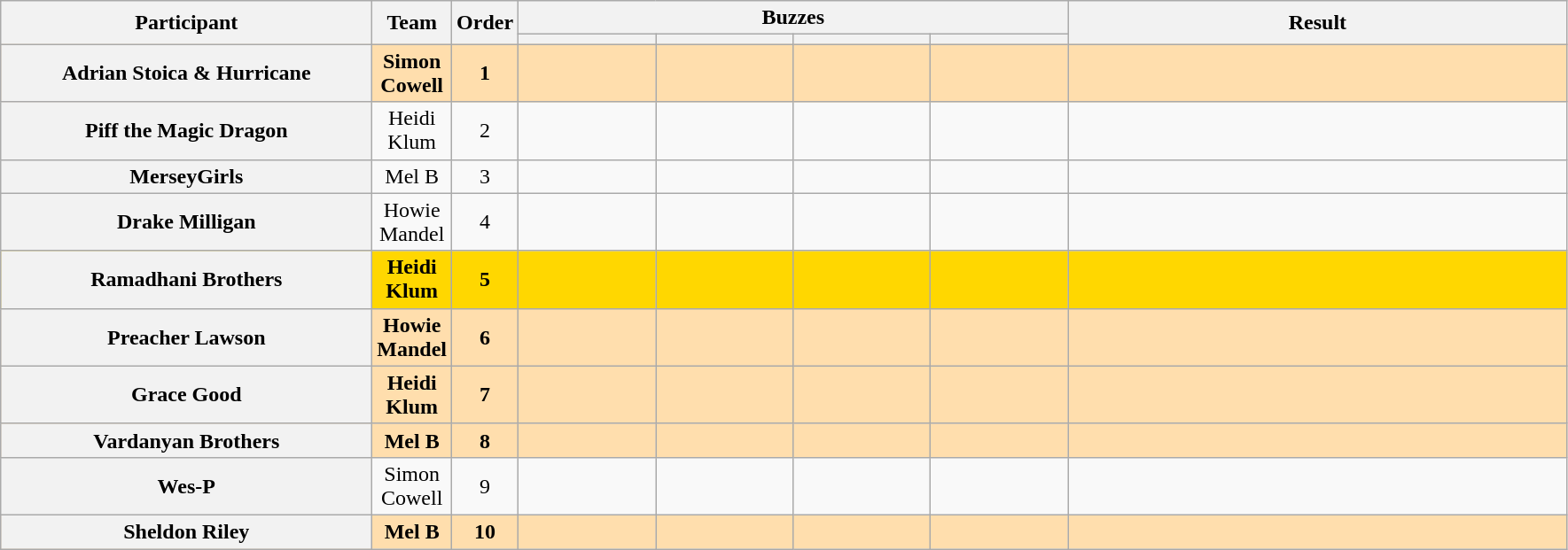<table class="wikitable plainrowheaders sortable" style="text-align:center;">
<tr>
<th scope="col" rowspan="2" class="unsortable" style="width:17em;">Participant</th>
<th scope="col" rowspan="2" style="width:1em;">Team</th>
<th scope="col" rowspan="2" style="width:1em;">Order</th>
<th scope="col" colspan="4" class="unsortable" style="width:24em;">Buzzes</th>
<th scope="col" rowspan="2" style="width:23em;">Result</th>
</tr>
<tr>
<th scope="col" class="unsortable" style="width:6em;"></th>
<th scope="col" class="unsortable" style="width:6em;"></th>
<th scope="col" class="unsortable" style="width:6em;"></th>
<th scope="col" class="unsortable" style="width:6em;"></th>
</tr>
<tr style="background:navajowhite">
<th scope="row"><strong>Adrian Stoica & Hurricane</strong></th>
<td><strong>Simon Cowell</strong></td>
<td><strong>1</strong></td>
<td style="text-align:center;"></td>
<td style="text-align:center;"></td>
<td style="text-align:center;"></td>
<td style="text-align:center;"></td>
<td><strong></strong></td>
</tr>
<tr>
<th scope="row">Piff the Magic Dragon</th>
<td>Heidi Klum</td>
<td>2</td>
<td style="text-align:center;"></td>
<td style="text-align:center;"></td>
<td style="text-align:center;"></td>
<td style="text-align:center;"></td>
<td></td>
</tr>
<tr>
<th scope="row">MerseyGirls</th>
<td>Mel B</td>
<td>3</td>
<td style="text-align:center;"></td>
<td style="text-align:center;"></td>
<td style="text-align:center;"></td>
<td style="text-align:center;"></td>
<td></td>
</tr>
<tr>
<th scope="row">Drake Milligan</th>
<td>Howie Mandel</td>
<td>4</td>
<td style="text-align:center;"></td>
<td style="text-align:center;"></td>
<td style="text-align:center;"></td>
<td style="text-align:center;"></td>
<td></td>
</tr>
<tr style="background:gold">
<th scope="row"><strong>Ramadhani Brothers</strong></th>
<td><strong>Heidi Klum</strong></td>
<td><strong>5</strong></td>
<td style="text-align:center;"></td>
<td style="text-align:center;"></td>
<td style="text-align:center;"></td>
<td style="text-align:center;"></td>
<td><strong></strong></td>
</tr>
<tr style="background:navajowhite">
<th scope="row"><strong>Preacher Lawson</strong></th>
<td><strong>Howie Mandel</strong></td>
<td><strong>6</strong></td>
<td style="text-align:center;"></td>
<td style="text-align:center;"></td>
<td style="text-align:center;"></td>
<td style="text-align:center;"></td>
<td><strong></strong></td>
</tr>
<tr style="background:navajowhite">
<th scope="row"><strong>Grace Good</strong></th>
<td><strong>Heidi Klum</strong></td>
<td><strong>7</strong></td>
<td style="text-align:center;"></td>
<td style="text-align:center;"></td>
<td style="text-align:center;"></td>
<td style="text-align:center;"></td>
<td><strong></strong></td>
</tr>
<tr style="background:navajowhite">
<th scope="row"><strong>Vardanyan Brothers</strong></th>
<td><strong>Mel B</strong></td>
<td><strong>8</strong></td>
<td style="text-align:center;"></td>
<td style="text-align:center;"></td>
<td style="text-align:center;"></td>
<td style="text-align:center;"></td>
<td><strong></strong></td>
</tr>
<tr>
<th scope="row">Wes-P</th>
<td>Simon Cowell</td>
<td>9</td>
<td style="text-align:center;"></td>
<td style="text-align:center;"></td>
<td style="text-align:center;"></td>
<td style="text-align:center;"></td>
<td></td>
</tr>
<tr style="background:navajowhite">
<th scope="row"><strong>Sheldon Riley</strong></th>
<td><strong>Mel B</strong></td>
<td><strong>10</strong></td>
<td style="text-align:center;"></td>
<td style="text-align:center;"></td>
<td style="text-align:center;"></td>
<td style="text-align:center;"></td>
<td><strong></strong></td>
</tr>
</table>
